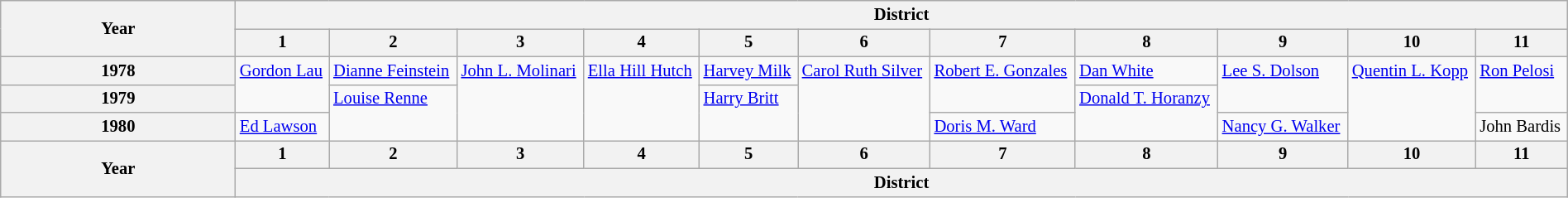<table class="wikitable" width=100% style="font-size: 86%;">
<tr>
<th rowspan="2" width="15%">Year</th>
<th colspan="11" align="left">District</th>
</tr>
<tr>
<th>1</th>
<th>2</th>
<th>3</th>
<th>4</th>
<th>5</th>
<th>6</th>
<th>7</th>
<th>8</th>
<th>9</th>
<th>10</th>
<th>11</th>
</tr>
<tr valign=top>
<th>1978</th>
<td rowspan="2"><a href='#'>Gordon Lau</a></td>
<td><a href='#'>Dianne Feinstein</a></td>
<td rowspan="3"><a href='#'>John L. Molinari</a></td>
<td rowspan="3"><a href='#'>Ella Hill Hutch</a></td>
<td><a href='#'>Harvey Milk</a></td>
<td rowspan="3"><a href='#'>Carol Ruth Silver</a></td>
<td rowspan="2"><a href='#'>Robert E. Gonzales</a></td>
<td><a href='#'>Dan White</a></td>
<td rowspan="2"><a href='#'>Lee S. Dolson</a></td>
<td rowspan="3"><a href='#'>Quentin L. Kopp</a></td>
<td rowspan="2"><a href='#'>Ron Pelosi</a></td>
</tr>
<tr valign=top>
<th>1979</th>
<td rowspan="2"><a href='#'>Louise Renne</a></td>
<td rowspan="2"><a href='#'>Harry Britt</a></td>
<td rowspan="2"><a href='#'>Donald T. Horanzy</a></td>
</tr>
<tr valign=top>
<th>1980</th>
<td><a href='#'>Ed Lawson</a></td>
<td><a href='#'>Doris M. Ward</a></td>
<td><a href='#'>Nancy G. Walker</a></td>
<td>John Bardis</td>
</tr>
<tr>
<th rowspan="2" width="15%">Year</th>
<th>1</th>
<th>2</th>
<th>3</th>
<th>4</th>
<th>5</th>
<th>6</th>
<th>7</th>
<th>8</th>
<th>9</th>
<th>10</th>
<th>11</th>
</tr>
<tr>
<th colspan="11" align="left">District</th>
</tr>
</table>
